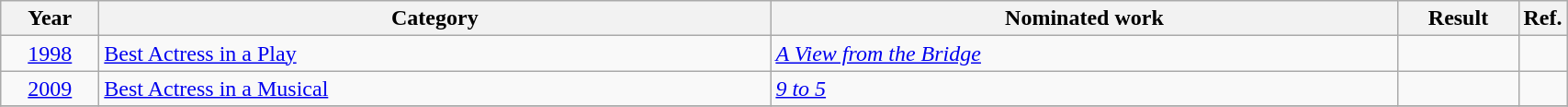<table class=wikitable>
<tr>
<th scope="col" style="width:4em;">Year</th>
<th scope="col" style="width:30em;">Category</th>
<th scope="col" style="width:28em;">Nominated work</th>
<th scope="col" style="width:5em;">Result</th>
<th>Ref.</th>
</tr>
<tr>
<td style="text-align:center;"><a href='#'>1998</a></td>
<td><a href='#'>Best Actress in a Play</a></td>
<td><em><a href='#'>A View from the Bridge</a></em></td>
<td></td>
<td style="text-align:center;"></td>
</tr>
<tr>
<td style="text-align:center;"><a href='#'>2009</a></td>
<td><a href='#'>Best Actress in a Musical</a></td>
<td><em><a href='#'>9 to 5</a></em></td>
<td></td>
<td style="text-align:center;"></td>
</tr>
<tr>
</tr>
</table>
